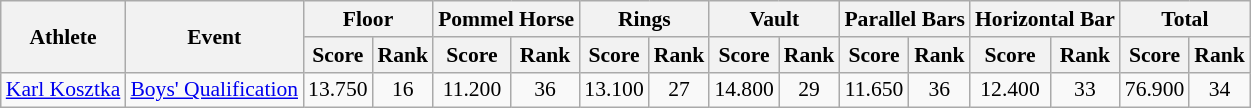<table class="wikitable" border="1" style="font-size:90%">
<tr>
<th rowspan=2>Athlete</th>
<th rowspan=2>Event</th>
<th colspan=2>Floor</th>
<th colspan=2>Pommel Horse</th>
<th colspan=2>Rings</th>
<th colspan=2>Vault</th>
<th colspan=2>Parallel Bars</th>
<th colspan=2>Horizontal Bar</th>
<th colspan=2>Total</th>
</tr>
<tr>
<th>Score</th>
<th>Rank</th>
<th>Score</th>
<th>Rank</th>
<th>Score</th>
<th>Rank</th>
<th>Score</th>
<th>Rank</th>
<th>Score</th>
<th>Rank</th>
<th>Score</th>
<th>Rank</th>
<th>Score</th>
<th>Rank</th>
</tr>
<tr>
<td rowspan=1><a href='#'>Karl Kosztka</a></td>
<td><a href='#'>Boys' Qualification</a></td>
<td align=center>13.750</td>
<td align=center>16</td>
<td align=center>11.200</td>
<td align=center>36</td>
<td align=center>13.100</td>
<td align=center>27</td>
<td align=center>14.800</td>
<td align=center>29</td>
<td align=center>11.650</td>
<td align=center>36</td>
<td align=center>12.400</td>
<td align=center>33</td>
<td align=center>76.900</td>
<td align=center>34</td>
</tr>
</table>
